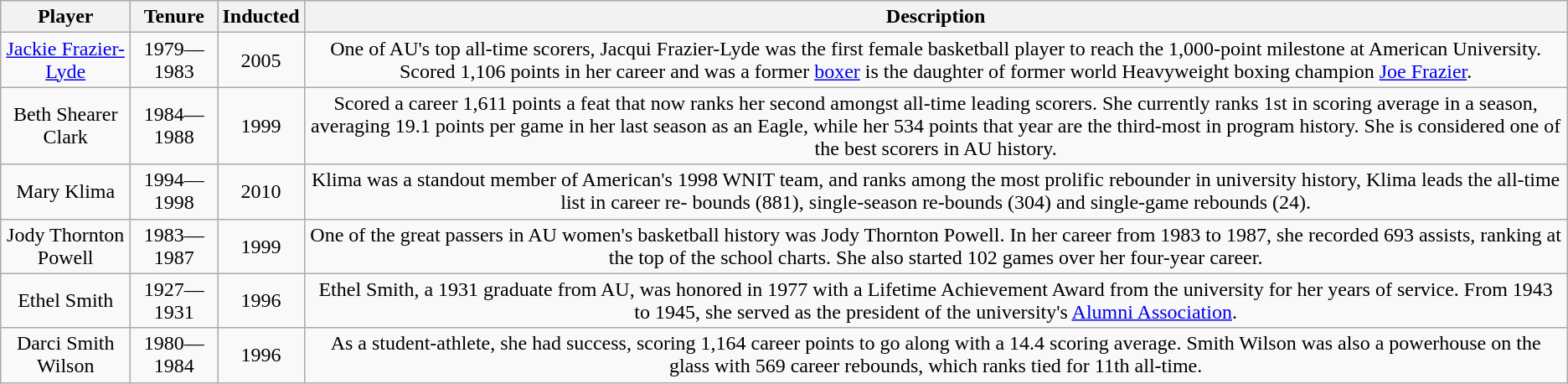<table class="wikitable" style="text-align: center;">
<tr>
<th>Player</th>
<th>Tenure</th>
<th>Inducted</th>
<th>Description</th>
</tr>
<tr>
<td><a href='#'>Jackie Frazier-Lyde</a></td>
<td>1979—1983</td>
<td>2005</td>
<td>One of AU's top all-time scorers, Jacqui Frazier-Lyde was the first female basketball player to reach the 1,000-point milestone at American University. Scored 1,106 points in her career and was a former <a href='#'>boxer</a> is the daughter of former world Heavyweight boxing champion <a href='#'>Joe Frazier</a>.</td>
</tr>
<tr>
<td>Beth Shearer Clark</td>
<td>1984—1988</td>
<td>1999</td>
<td>Scored a career 1,611 points a feat that now ranks her second amongst all-time leading scorers. She currently ranks 1st in scoring average in a season, averaging 19.1 points per game in her last season as an Eagle, while her 534 points that year are the third-most in program history. She is considered one of the best scorers in AU history.</td>
</tr>
<tr>
<td>Mary Klima</td>
<td>1994—1998</td>
<td>2010</td>
<td>Klima was a standout member of American's 1998 WNIT team, and ranks among the most prolific rebounder in university history, Klima leads the all-time list in career re- bounds (881), single-season re-bounds (304) and single-game rebounds (24).</td>
</tr>
<tr>
<td>Jody Thornton Powell</td>
<td>1983—1987</td>
<td>1999</td>
<td>One of the great passers in AU women's basketball history was Jody Thornton Powell. In her career from 1983 to 1987, she recorded 693 assists, ranking at the top of the school charts. She also started 102 games over her four-year career.</td>
</tr>
<tr>
<td>Ethel Smith</td>
<td>1927—1931</td>
<td>1996</td>
<td>Ethel Smith, a 1931 graduate from AU, was honored in 1977 with a Lifetime Achievement Award from the university for her years of service. From 1943 to 1945, she served as the president of the university's <a href='#'>Alumni Association</a>.</td>
</tr>
<tr>
<td>Darci Smith Wilson</td>
<td>1980—1984</td>
<td>1996</td>
<td>As a student-athlete, she had success, scoring 1,164 career points to go along with a 14.4 scoring average. Smith Wilson was also a powerhouse on the glass with 569 career rebounds, which ranks tied for 11th all-time.</td>
</tr>
</table>
